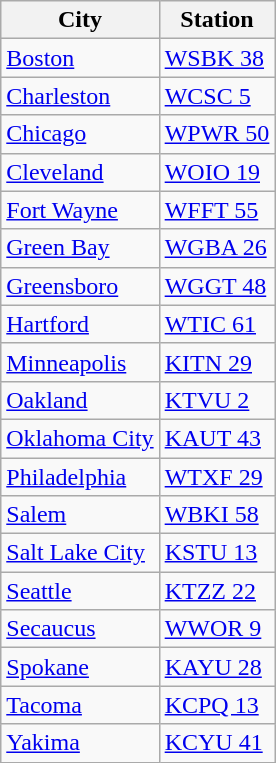<table class="wikitable">
<tr>
<th>City</th>
<th>Station</th>
</tr>
<tr>
<td><a href='#'>Boston</a></td>
<td><a href='#'>WSBK 38</a></td>
</tr>
<tr>
<td><a href='#'>Charleston</a></td>
<td><a href='#'>WCSC 5</a></td>
</tr>
<tr>
<td><a href='#'>Chicago</a></td>
<td><a href='#'>WPWR 50</a></td>
</tr>
<tr>
<td><a href='#'>Cleveland</a></td>
<td><a href='#'>WOIO 19</a></td>
</tr>
<tr>
<td><a href='#'>Fort Wayne</a></td>
<td><a href='#'>WFFT 55</a></td>
</tr>
<tr>
<td><a href='#'>Green Bay</a></td>
<td><a href='#'>WGBA 26</a></td>
</tr>
<tr>
<td><a href='#'>Greensboro</a></td>
<td><a href='#'>WGGT 48</a></td>
</tr>
<tr>
<td><a href='#'>Hartford</a></td>
<td><a href='#'>WTIC 61</a></td>
</tr>
<tr>
<td><a href='#'>Minneapolis</a></td>
<td><a href='#'>KITN 29</a></td>
</tr>
<tr>
<td><a href='#'>Oakland</a></td>
<td><a href='#'>KTVU 2</a></td>
</tr>
<tr>
<td><a href='#'>Oklahoma City</a></td>
<td><a href='#'>KAUT 43</a></td>
</tr>
<tr>
<td><a href='#'>Philadelphia</a></td>
<td><a href='#'>WTXF 29</a></td>
</tr>
<tr>
<td><a href='#'>Salem</a></td>
<td><a href='#'>WBKI 58</a></td>
</tr>
<tr>
<td><a href='#'>Salt Lake City</a></td>
<td><a href='#'>KSTU 13</a></td>
</tr>
<tr>
<td><a href='#'>Seattle</a></td>
<td><a href='#'>KTZZ 22</a></td>
</tr>
<tr>
<td><a href='#'>Secaucus</a></td>
<td><a href='#'>WWOR 9</a></td>
</tr>
<tr>
<td><a href='#'>Spokane</a></td>
<td><a href='#'>KAYU 28</a></td>
</tr>
<tr>
<td><a href='#'>Tacoma</a></td>
<td><a href='#'>KCPQ 13</a></td>
</tr>
<tr>
<td><a href='#'>Yakima</a></td>
<td><a href='#'>KCYU 41</a></td>
</tr>
</table>
